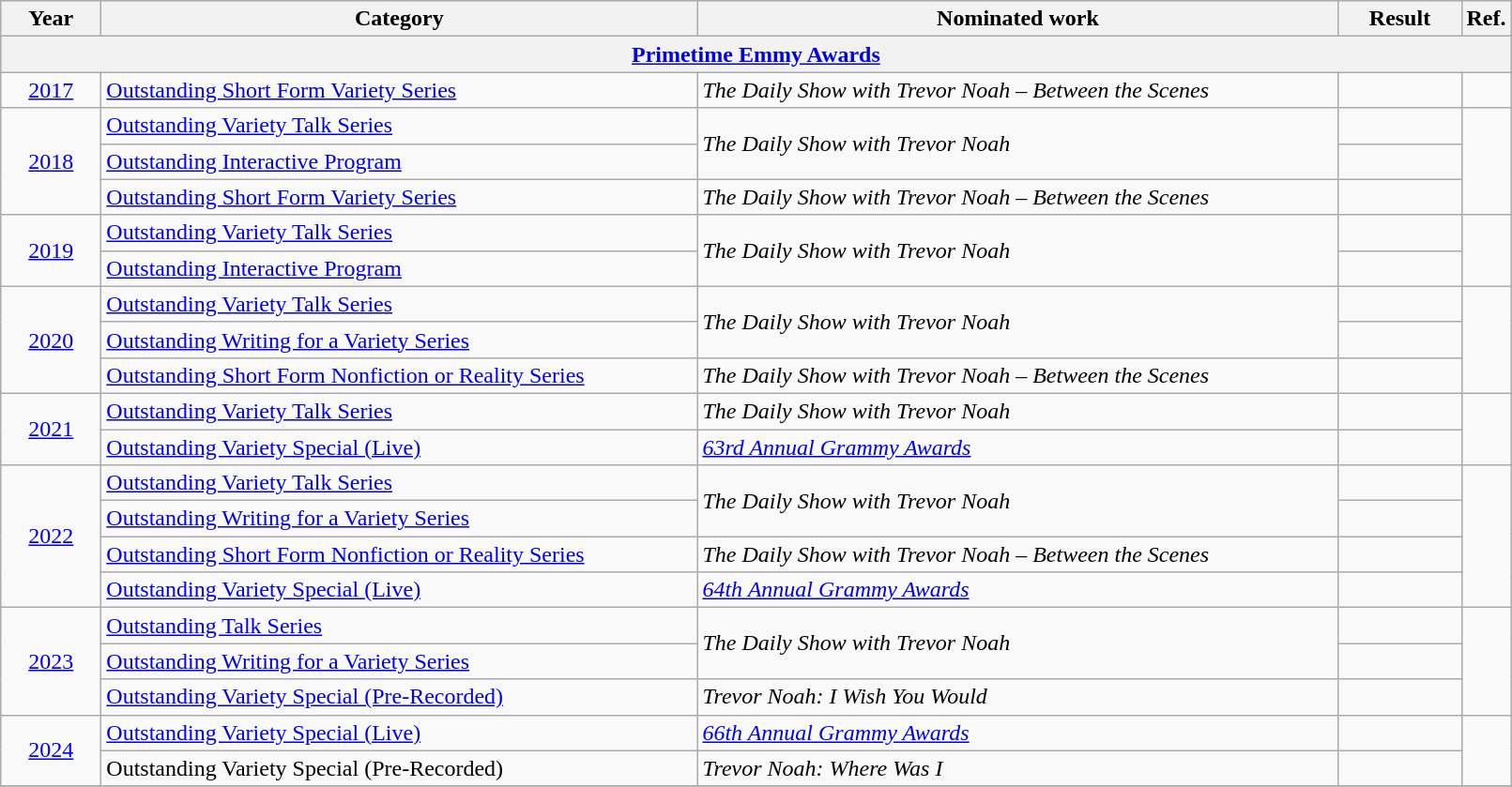<table class=wikitable>
<tr>
<th scope="col" style="width:4em;">Year</th>
<th scope="col" style="width:26em;">Category</th>
<th scope="col" style="width:28em;">Nominated work</th>
<th scope="col" style="width:5em;">Result</th>
<th>Ref.</th>
</tr>
<tr>
<th colspan=5><a href='#'>Primetime Emmy Awards</a></th>
</tr>
<tr>
<td style="text-align:center;"><a href='#'>2017</a></td>
<td><a href='#'>Outstanding Short Form Variety Series</a></td>
<td><em>The Daily Show with Trevor Noah – Between the Scenes</em></td>
<td></td>
<td style="text-align:center;"></td>
</tr>
<tr>
<td style="text-align:center;", rowspan="3"><a href='#'>2018</a></td>
<td><a href='#'>Outstanding Variety Talk Series</a></td>
<td rowspan="2"><em>The Daily Show with Trevor Noah</em></td>
<td></td>
<td style="text-align:center;" rowspan="3"></td>
</tr>
<tr>
<td><a href='#'>Outstanding Interactive Program</a></td>
<td></td>
</tr>
<tr>
<td><a href='#'>Outstanding Short Form Variety Series</a></td>
<td><em>The Daily Show with Trevor Noah – Between the Scenes</em></td>
<td></td>
</tr>
<tr>
<td style="text-align:center;", rowspan="2"><a href='#'>2019</a></td>
<td><a href='#'>Outstanding Variety Talk Series</a></td>
<td rowspan=2><em>The Daily Show with Trevor Noah</em></td>
<td></td>
<td style="text-align:center;" rowspan="2"></td>
</tr>
<tr>
<td><a href='#'>Outstanding Interactive Program</a></td>
<td></td>
</tr>
<tr>
<td style="text-align:center;", rowspan="3"><a href='#'>2020</a></td>
<td><a href='#'>Outstanding Variety Talk Series</a></td>
<td rowspan=2><em>The Daily Show with Trevor Noah</em></td>
<td></td>
<td style="text-align:center;" rowspan="3"></td>
</tr>
<tr>
<td><a href='#'>Outstanding Writing for a Variety Series</a></td>
<td></td>
</tr>
<tr>
<td><a href='#'>Outstanding Short Form Nonfiction or Reality Series</a></td>
<td><em>The Daily Show with Trevor Noah – Between the Scenes</em></td>
<td></td>
</tr>
<tr>
<td style="text-align:center;", rowspan="2"><a href='#'>2021</a></td>
<td><a href='#'>Outstanding Variety Talk Series</a></td>
<td><em>The Daily Show with Trevor Noah</em></td>
<td></td>
<td style="text-align:center;" rowspan="2"></td>
</tr>
<tr>
<td><a href='#'>Outstanding Variety Special (Live)</a></td>
<td><em><a href='#'>63rd Annual Grammy Awards</a></em></td>
<td></td>
</tr>
<tr>
<td style="text-align:center;", rowspan=4><a href='#'>2022</a></td>
<td><a href='#'>Outstanding Variety Talk Series</a></td>
<td rowspan=2><em>The Daily Show with Trevor Noah</em></td>
<td></td>
<td style="text-align:center;" rowspan="4"></td>
</tr>
<tr>
<td><a href='#'>Outstanding Writing for a Variety Series</a></td>
<td></td>
</tr>
<tr>
<td><a href='#'>Outstanding Short Form Nonfiction or Reality Series</a></td>
<td><em>The Daily Show with Trevor Noah – Between the Scenes</em></td>
<td></td>
</tr>
<tr>
<td><a href='#'>Outstanding Variety Special (Live)</a></td>
<td><em><a href='#'>64th Annual Grammy Awards</a></em></td>
<td></td>
</tr>
<tr>
<td style="text-align:center;", rowspan="3"><a href='#'>2023</a></td>
<td><a href='#'>Outstanding Talk Series</a></td>
<td rowspan=2><em>The Daily Show with Trevor Noah</em></td>
<td></td>
<td style="text-align:center;" rowspan="3"></td>
</tr>
<tr>
<td><a href='#'>Outstanding Writing for a Variety Series</a></td>
<td></td>
</tr>
<tr>
<td rowspan=1><a href='#'>Outstanding Variety Special (Pre-Recorded)</a></td>
<td rowspan="1"><em>Trevor Noah: I Wish You Would</em></td>
<td></td>
</tr>
<tr>
<td style="text-align:center;", rowspan="2"><a href='#'>2024</a></td>
<td><a href='#'>Outstanding Variety Special (Live)</a></td>
<td><em><a href='#'>66th Annual Grammy Awards</a></em></td>
<td></td>
<td style="text-align:center;" rowspan="2"></td>
</tr>
<tr>
<td>Outstanding Variety Special (Pre-Recorded)</td>
<td><em>Trevor Noah: Where Was I</em></td>
<td></td>
</tr>
<tr>
</tr>
</table>
